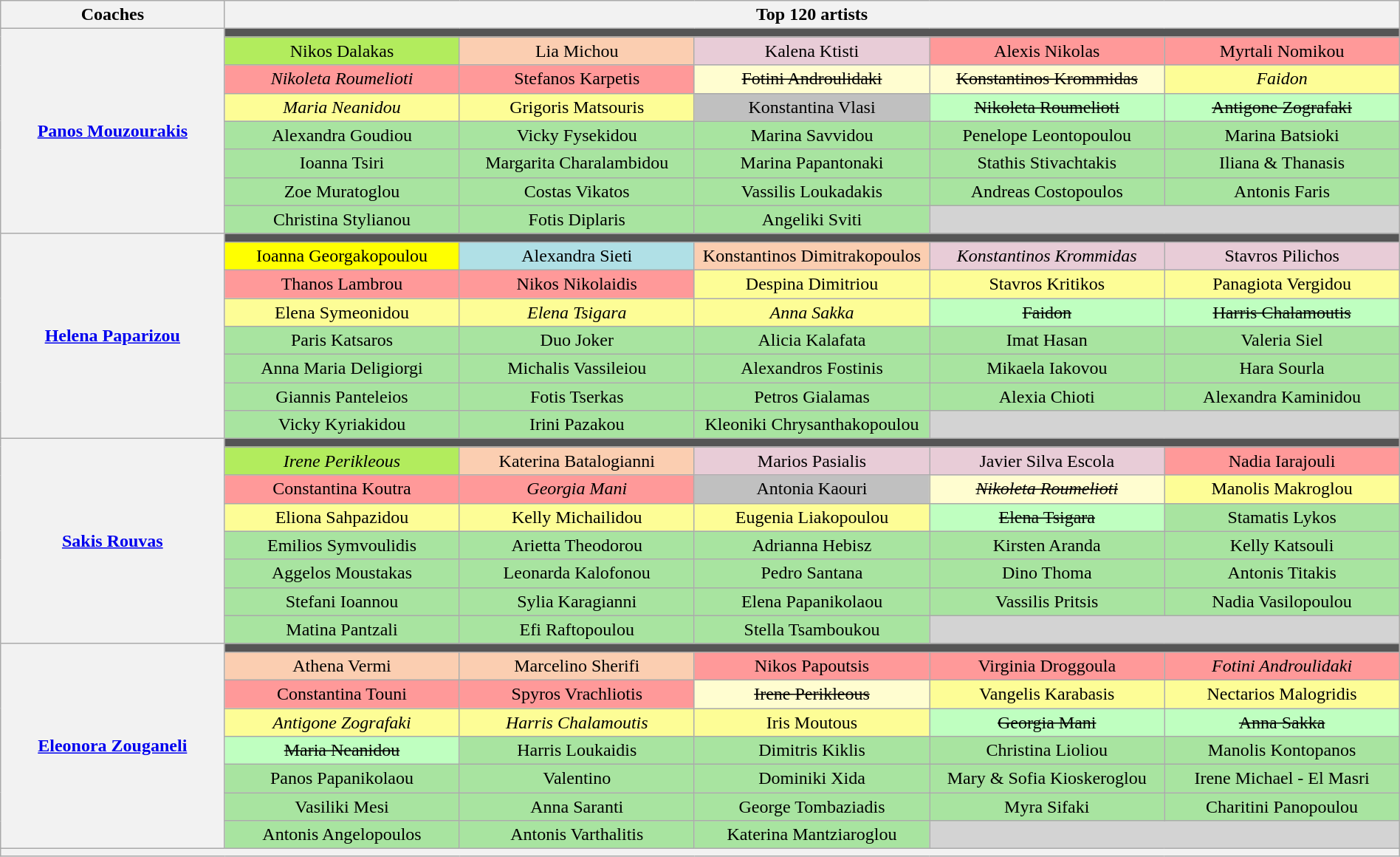<table class="wikitable" style="text-align:center; width:100%;">
<tr>
<th scope="col" style="width:16%;">Coaches</th>
<th scope="col" style="width:84%;" colspan="5">Top 120 artists</th>
</tr>
<tr>
<th rowspan="8"><a href='#'>Panos Mouzourakis</a></th>
<td colspan="9" style="background-color:#555555;"></td>
</tr>
<tr>
<td width="16.8%" style="background-color:#B2EC5D;">Nikos Dalakas</td>
<td width="16.8%" style="background-color:#FBCEB1;">Lia Michou</td>
<td width="16.8%" style="background-color:#E8CCD7;">Kalena Ktisti</td>
<td width="16.8%" style="background-color:#ff9999;">Alexis Nikolas</td>
<td width="16.8%" style="background-color:#ff9999;">Myrtali Nomikou</td>
</tr>
<tr>
<td style="background-color:#ff9999;"><em>Nikoleta Roumelioti</em></td>
<td style="background-color:#ff9999;">Stefanos Karpetis</td>
<td style="background-color:#FFFDD0;"><s>Fotini Androulidaki</s></td>
<td style="background-color:#FFFDD0;"><s>Konstantinos Krommidas</s></td>
<td style="background-color:#FDFD96;"><em>Faidon</em></td>
</tr>
<tr>
<td style="background-color:#FDFD96;"><em>Maria Neanidou</em></td>
<td style="background-color:#FDFD96;">Grigoris Matsouris</td>
<td style="background-color:silver;">Konstantina Vlasi</td>
<td style="background-color:#BFFFC0;"><s>Nikoleta Roumelioti</s></td>
<td style="background-color:#BFFFC0;"><s>Antigone Zografaki</s></td>
</tr>
<tr>
<td style="background-color:#A8E4A0;">Alexandra Goudiou</td>
<td style="background-color:#A8E4A0;">Vicky Fysekidou</td>
<td style="background-color:#A8E4A0;">Marina Savvidou</td>
<td style="background-color:#A8E4A0;">Penelope Leontopoulou</td>
<td style="background-color:#A8E4A0;">Marina Batsioki</td>
</tr>
<tr>
<td style="background-color:#A8E4A0;">Ioanna Tsiri</td>
<td style="background-color:#A8E4A0;">Margarita Charalambidou</td>
<td style="background-color:#A8E4A0;">Marina Papantonaki</td>
<td style="background-color:#A8E4A0;">Stathis Stivachtakis</td>
<td style="background-color:#A8E4A0;">Iliana & Thanasis</td>
</tr>
<tr>
<td style="background-color:#A8E4A0;">Zoe Muratoglou</td>
<td style="background-color:#A8E4A0;">Costas Vikatos</td>
<td style="background-color:#A8E4A0;">Vassilis Loukadakis</td>
<td style="background-color:#A8E4A0;">Andreas Costopoulos</td>
<td style="background-color:#A8E4A0;">Antonis Faris</td>
</tr>
<tr>
<td style="background-color:#A8E4A0;">Christina Stylianou</td>
<td style="background-color:#A8E4A0;">Fotis Diplaris</td>
<td style="background-color:#A8E4A0;">Angeliki Sviti</td>
<td colspan="2" style="background:lightgrey;"></td>
</tr>
<tr>
<th rowspan="8"><a href='#'>Helena Paparizou</a></th>
<td colspan="9" style="background-color:#555555;"></td>
</tr>
<tr>
<td style="background-color:yellow;">Ioanna Georgakopoulou</td>
<td style="background-color:#B0E0E6;">Alexandra Sieti</td>
<td style="background-color:#FBCEB1;">Konstantinos Dimitrakopoulos</td>
<td style="background-color:#E8CCD7;"><em>Konstantinos Krommidas</em></td>
<td style="background-color:#E8CCD7;">Stavros Pilichos</td>
</tr>
<tr>
<td style="background-color:#ff9999;">Thanos Lambrou</td>
<td style="background-color:#ff9999;">Nikos Nikolaidis</td>
<td style="background-color:#FDFD96;">Despina Dimitriou</td>
<td style="background-color:#FDFD96;">Stavros Kritikos</td>
<td style="background-color:#FDFD96;">Panagiota Vergidou</td>
</tr>
<tr>
<td style="background-color:#FDFD96;">Elena Symeonidou</td>
<td style="background-color:#FDFD96;"><em>Elena Tsigara</em></td>
<td style="background-color:#FDFD96;"><em>Anna Sakka</em></td>
<td style="background-color:#BFFFC0;"><s>Faidon</s></td>
<td style="background-color:#BFFFC0;"><s>Harris Chalamoutis</s></td>
</tr>
<tr>
<td style="background-color:#A8E4A0;">Paris Katsaros</td>
<td style="background-color:#A8E4A0;">Duo Joker</td>
<td style="background-color:#A8E4A0;">Alicia Kalafata</td>
<td style="background-color:#A8E4A0;">Imat Hasan</td>
<td style="background-color:#A8E4A0;">Valeria Siel</td>
</tr>
<tr>
<td style="background-color:#A8E4A0;">Anna Maria Deligiorgi</td>
<td style="background-color:#A8E4A0;">Michalis Vassileiou</td>
<td style="background-color:#A8E4A0;">Alexandros Fostinis</td>
<td style="background-color:#A8E4A0;">Mikaela Iakovou</td>
<td style="background-color:#A8E4A0;">Hara Sourla</td>
</tr>
<tr>
<td style="background-color:#A8E4A0;">Giannis Panteleios</td>
<td style="background-color:#A8E4A0;">Fotis Tserkas</td>
<td style="background-color:#A8E4A0;">Petros Gialamas</td>
<td style="background-color:#A8E4A0;">Alexia Chioti</td>
<td style="background-color:#A8E4A0;">Alexandra Kaminidou</td>
</tr>
<tr>
<td style="background-color:#A8E4A0;">Vicky Kyriakidou</td>
<td style="background-color:#A8E4A0;">Irini Pazakou</td>
<td style="background-color:#A8E4A0;">Kleoniki Chrysanthakopoulou</td>
<td colspan="2" style="background:lightgrey;"></td>
</tr>
<tr>
<th rowspan="8"><a href='#'>Sakis Rouvas</a></th>
<td colspan="9" style="background-color:#555555;"></td>
</tr>
<tr>
<td style="background-color:#B2EC5D;"><em>Irene Perikleous</em></td>
<td style="background-color:#FBCEB1;">Katerina Batalogianni</td>
<td style="background-color:#E8CCD7;">Marios Pasialis</td>
<td style="background-color:#E8CCD7;">Javier Silva Escola</td>
<td style="background-color:#ff9999;">Nadia Iarajouli</td>
</tr>
<tr>
<td style="background-color:#ff9999;">Constantina Koutra</td>
<td style="background-color:#ff9999;"><em>Georgia Mani</em></td>
<td style="background-color:silver;">Antonia Kaouri</td>
<td style="background-color:#FFFDD0;"><s><em>Nikoleta Roumelioti</em></s></td>
<td style="background-color:#FDFD96;">Manolis Makroglou</td>
</tr>
<tr>
<td style="background-color:#FDFD96;">Eliona Sahpazidou</td>
<td style="background-color:#FDFD96;">Kelly Michailidou</td>
<td style="background-color:#FDFD96;">Eugenia Liakopoulou</td>
<td style="background-color:#BFFFC0;"><s>Elena Tsigara</s></td>
<td style="background-color:#A8E4A0;">Stamatis Lykos</td>
</tr>
<tr>
<td style="background-color:#A8E4A0;">Emilios Symvoulidis</td>
<td style="background-color:#A8E4A0;">Arietta Theodorou</td>
<td style="background-color:#A8E4A0;">Adrianna Hebisz</td>
<td style="background-color:#A8E4A0;">Kirsten Aranda</td>
<td style="background-color:#A8E4A0;">Kelly Katsouli</td>
</tr>
<tr>
<td style="background-color:#A8E4A0;">Aggelos Moustakas</td>
<td style="background-color:#A8E4A0;">Leonarda Kalofonou</td>
<td style="background-color:#A8E4A0;">Pedro Santana</td>
<td style="background-color:#A8E4A0;">Dino Thoma</td>
<td style="background-color:#A8E4A0;">Antonis Titakis</td>
</tr>
<tr>
<td style="background-color:#A8E4A0;">Stefani Ioannou</td>
<td style="background-color:#A8E4A0;">Sylia Karagianni</td>
<td style="background-color:#A8E4A0;">Elena Papanikolaou</td>
<td style="background-color:#A8E4A0;">Vassilis Pritsis</td>
<td style="background-color:#A8E4A0;">Nadia Vasilopoulou</td>
</tr>
<tr>
<td style="background-color:#A8E4A0;">Matina Pantzali</td>
<td style="background-color:#A8E4A0;">Efi Raftopoulou</td>
<td style="background-color:#A8E4A0;">Stella Tsamboukou</td>
<td colspan="2" style="background:lightgrey;"></td>
</tr>
<tr>
<th rowspan="8"><a href='#'>Eleonora Zouganeli</a></th>
<td colspan="9" style="background-color:#555555;"></td>
</tr>
<tr>
<td style="background-color:#FBCEB1;">Athena Vermi</td>
<td style="background-color:#FBCEB1;">Marcelino Sherifi</td>
<td style="background-color:#ff9999;">Nikos Papoutsis</td>
<td style="background-color:#ff9999;">Virginia Droggoula</td>
<td style="background-color:#ff9999;"><em>Fotini Androulidaki</em></td>
</tr>
<tr>
<td style="background-color:#ff9999;">Constantina Touni</td>
<td style="background-color:#ff9999;">Spyros Vrachliotis</td>
<td style="background-color:#FFFDD0;"><s>Irene Perikleous</s></td>
<td style="background-color:#FDFD96;">Vangelis Karabasis</td>
<td style="background-color:#FDFD96;">Nectarios Malogridis</td>
</tr>
<tr>
<td style="background-color:#FDFD96;"><em>Antigone Zografaki</em></td>
<td style="background-color:#FDFD96;"><em>Harris Chalamoutis</em></td>
<td style="background-color:#FDFD96;">Iris Moutous</td>
<td style="background-color:#BFFFC0;"><s>Georgia Mani</s></td>
<td style="background-color:#BFFFC0;"><s>Anna Sakka</s></td>
</tr>
<tr>
<td style="background-color:#BFFFC0;"><s>Maria Neanidou</s></td>
<td style="background-color:#A8E4A0;">Harris Loukaidis</td>
<td style="background-color:#A8E4A0;">Dimitris Kiklis</td>
<td style="background-color:#A8E4A0;">Christina Lioliou</td>
<td style="background-color:#A8E4A0;">Manolis Kontopanos</td>
</tr>
<tr>
<td style="background-color:#A8E4A0;">Panos Papanikolaou</td>
<td style="background-color:#A8E4A0;">Valentino</td>
<td style="background-color:#A8E4A0;">Dominiki Xida</td>
<td style="background-color:#A8E4A0;">Mary & Sofia Kioskeroglou</td>
<td style="background-color:#A8E4A0;">Irene Michael - El Masri</td>
</tr>
<tr>
<td style="background-color:#A8E4A0;">Vasiliki Mesi</td>
<td style="background-color:#A8E4A0;">Anna Saranti</td>
<td style="background-color:#A8E4A0;">George Tombaziadis</td>
<td style="background-color:#A8E4A0;">Myra Sifaki</td>
<td style="background-color:#A8E4A0;">Charitini Panopoulou</td>
</tr>
<tr>
<td style="background-color:#A8E4A0;">Antonis Angelopoulos</td>
<td style="background-color:#A8E4A0;">Antonis Varthalitis</td>
<td style="background-color:#A8E4A0;">Katerina Mantziaroglou</td>
<td colspan="2" style="background:lightgrey;"></td>
</tr>
<tr>
<th style="font-size:90%; line-height:12px;" colspan="7"><small></small></th>
</tr>
</table>
